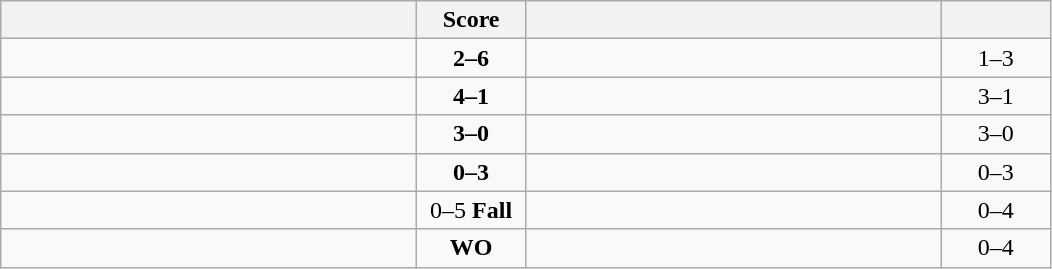<table class="wikitable" style="text-align: center; ">
<tr>
<th align="right" width="270"></th>
<th width="65">Score</th>
<th align="left" width="270"></th>
<th width="65"></th>
</tr>
<tr>
<td align="left"></td>
<td><strong>2–6</strong></td>
<td align="left"><strong></strong></td>
<td>1–3 <strong></strong></td>
</tr>
<tr>
<td align="left"><strong></strong></td>
<td><strong>4–1</strong></td>
<td align="left"></td>
<td>3–1 <strong></strong></td>
</tr>
<tr>
<td align="left"><strong></strong></td>
<td><strong>3–0</strong></td>
<td align="left"></td>
<td>3–0 <strong></strong></td>
</tr>
<tr>
<td align="left"></td>
<td><strong>0–3</strong></td>
<td align="left"><strong></strong></td>
<td>0–3 <strong></strong></td>
</tr>
<tr>
<td align="left"></td>
<td>0–5 <strong>Fall</strong></td>
<td align="left"><strong></strong></td>
<td>0–4 <strong></strong></td>
</tr>
<tr>
<td align="left"></td>
<td><strong>WO</strong></td>
<td align="left"><strong></strong></td>
<td>0–4 <strong></strong></td>
</tr>
</table>
